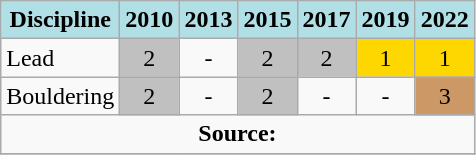<table class="wikitable" style="text-align: center;">
<tr>
<th style="background: #b0e0e6;">Discipline</th>
<th style="background: #b0e0e6;">2010</th>
<th style="background: #b0e0e6;">2013</th>
<th style="background: #b0e0e6;">2015</th>
<th style="background: #b0e0e6;">2017</th>
<th style="background: #b0e0e6;">2019</th>
<th style="background: #b0e0e6;">2022</th>
</tr>
<tr>
<td align="left">Lead</td>
<td style="background: silver;">2</td>
<td>-</td>
<td style="background: silver;">2</td>
<td style="background: silver;">2</td>
<td style="background: gold;">1</td>
<td style="background: gold;">1</td>
</tr>
<tr>
<td align="left">Bouldering</td>
<td style="background: silver;">2</td>
<td>-</td>
<td style="background: silver;">2</td>
<td>-</td>
<td>-</td>
<td style="background: #cc9966;">3</td>
</tr>
<tr>
<td colspan="7" style="text-align: center;"><strong>Source:</strong></td>
</tr>
<tr>
</tr>
</table>
